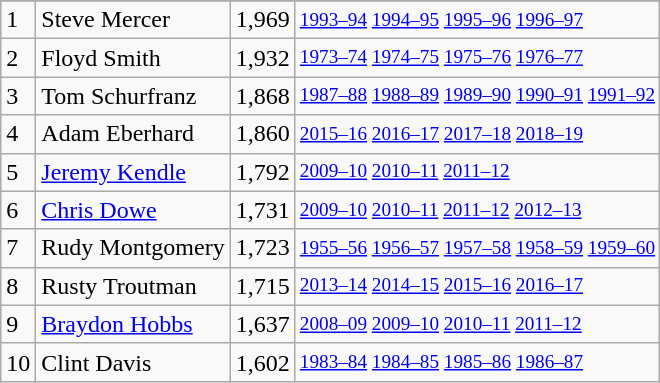<table class="wikitable">
<tr>
</tr>
<tr>
<td>1</td>
<td>Steve Mercer</td>
<td>1,969</td>
<td style="font-size:80%;"><a href='#'>1993–94</a> <a href='#'>1994–95</a> <a href='#'>1995–96</a> <a href='#'>1996–97</a></td>
</tr>
<tr>
<td>2</td>
<td>Floyd Smith</td>
<td>1,932</td>
<td style="font-size:80%;"><a href='#'>1973–74</a> <a href='#'>1974–75</a> <a href='#'>1975–76</a> <a href='#'>1976–77</a></td>
</tr>
<tr>
<td>3</td>
<td>Tom Schurfranz</td>
<td>1,868</td>
<td style="font-size:80%;"><a href='#'>1987–88</a> <a href='#'>1988–89</a> <a href='#'>1989–90</a> <a href='#'>1990–91</a> <a href='#'>1991–92</a></td>
</tr>
<tr>
<td>4</td>
<td>Adam Eberhard</td>
<td>1,860</td>
<td style="font-size:80%;"><a href='#'>2015–16</a> <a href='#'>2016–17</a> <a href='#'>2017–18</a> <a href='#'>2018–19</a></td>
</tr>
<tr>
<td>5</td>
<td><a href='#'>Jeremy Kendle</a></td>
<td>1,792</td>
<td style="font-size:80%;"><a href='#'>2009–10</a> <a href='#'>2010–11</a> <a href='#'>2011–12</a></td>
</tr>
<tr>
<td>6</td>
<td><a href='#'>Chris Dowe</a></td>
<td>1,731</td>
<td style="font-size:80%;"><a href='#'>2009–10</a> <a href='#'>2010–11</a> <a href='#'>2011–12</a> <a href='#'>2012–13</a></td>
</tr>
<tr>
<td>7</td>
<td>Rudy Montgomery</td>
<td>1,723</td>
<td style="font-size:80%;"><a href='#'>1955–56</a> <a href='#'>1956–57</a> <a href='#'>1957–58</a> <a href='#'>1958–59</a> <a href='#'>1959–60</a></td>
</tr>
<tr>
<td>8</td>
<td>Rusty Troutman</td>
<td>1,715</td>
<td style="font-size:80%;"><a href='#'>2013–14</a> <a href='#'>2014–15</a> <a href='#'>2015–16</a> <a href='#'>2016–17</a></td>
</tr>
<tr>
<td>9</td>
<td><a href='#'>Braydon Hobbs</a></td>
<td>1,637</td>
<td style="font-size:80%;"><a href='#'>2008–09</a> <a href='#'>2009–10</a> <a href='#'>2010–11</a> <a href='#'>2011–12</a></td>
</tr>
<tr>
<td>10</td>
<td>Clint Davis</td>
<td>1,602</td>
<td style="font-size:80%;"><a href='#'>1983–84</a> <a href='#'>1984–85</a> <a href='#'>1985–86</a> <a href='#'>1986–87</a></td>
</tr>
</table>
